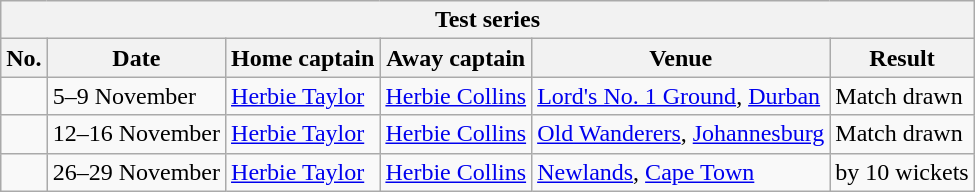<table class="wikitable">
<tr>
<th colspan="9">Test series</th>
</tr>
<tr>
<th>No.</th>
<th>Date</th>
<th>Home captain</th>
<th>Away captain</th>
<th>Venue</th>
<th>Result</th>
</tr>
<tr>
<td></td>
<td>5–9 November</td>
<td><a href='#'>Herbie Taylor</a></td>
<td><a href='#'>Herbie Collins</a></td>
<td><a href='#'>Lord's No. 1 Ground</a>, <a href='#'>Durban</a></td>
<td>Match drawn</td>
</tr>
<tr>
<td></td>
<td>12–16 November</td>
<td><a href='#'>Herbie Taylor</a></td>
<td><a href='#'>Herbie Collins</a></td>
<td><a href='#'>Old Wanderers</a>, <a href='#'>Johannesburg</a></td>
<td>Match drawn</td>
</tr>
<tr>
<td></td>
<td>26–29 November</td>
<td><a href='#'>Herbie Taylor</a></td>
<td><a href='#'>Herbie Collins</a></td>
<td><a href='#'>Newlands</a>, <a href='#'>Cape Town</a></td>
<td> by 10 wickets</td>
</tr>
</table>
